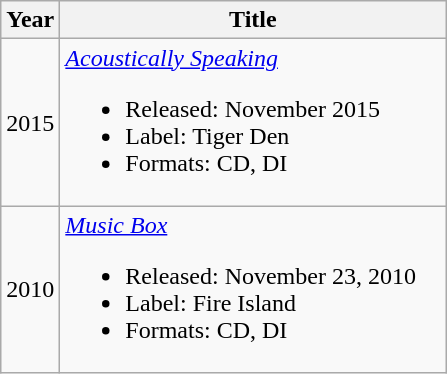<table class="wikitable">
<tr>
<th>Year</th>
<th width="250">Title</th>
</tr>
<tr>
<td>2015</td>
<td><em><a href='#'>Acoustically Speaking</a></em><br><ul><li>Released: November 2015</li><li>Label: Tiger Den</li><li>Formats: CD, DI</li></ul></td>
</tr>
<tr>
<td>2010</td>
<td><em><a href='#'>Music Box</a></em><br><ul><li>Released: November 23, 2010</li><li>Label: Fire Island</li><li>Formats: CD, DI</li></ul></td>
</tr>
</table>
